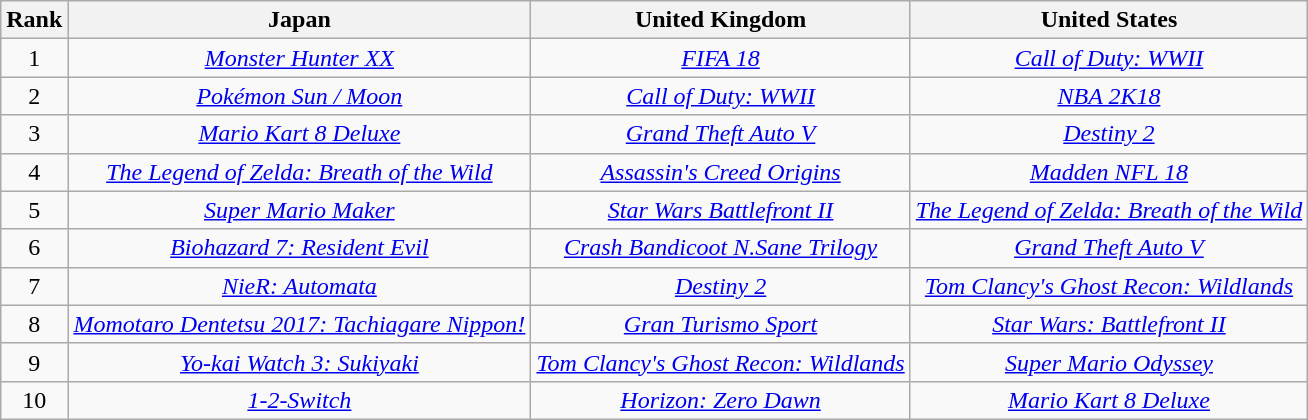<table class="wikitable sortable" style="text-align:center">
<tr>
<th>Rank</th>
<th>Japan</th>
<th>United Kingdom</th>
<th>United States</th>
</tr>
<tr>
<td>1</td>
<td><em><a href='#'>Monster Hunter XX</a></em></td>
<td><em><a href='#'>FIFA 18</a></em></td>
<td><em><a href='#'>Call of Duty: WWII</a></em></td>
</tr>
<tr>
<td>2</td>
<td><em><a href='#'>Pokémon Sun / Moon</a></em></td>
<td><em><a href='#'>Call of Duty: WWII</a></em></td>
<td><em><a href='#'>NBA 2K18</a></em></td>
</tr>
<tr>
<td>3</td>
<td><em><a href='#'>Mario Kart 8 Deluxe</a></em></td>
<td><em><a href='#'>Grand Theft Auto V</a></em></td>
<td><em><a href='#'>Destiny 2</a></em></td>
</tr>
<tr>
<td>4</td>
<td><em><a href='#'>The Legend of Zelda: Breath of the Wild</a></em></td>
<td><em><a href='#'>Assassin's Creed Origins</a></em></td>
<td><em><a href='#'>Madden NFL 18</a></em></td>
</tr>
<tr>
<td>5</td>
<td><em><a href='#'>Super Mario Maker</a></em></td>
<td><em><a href='#'>Star Wars Battlefront II</a></em></td>
<td><em><a href='#'>The Legend of Zelda: Breath of the Wild</a></em></td>
</tr>
<tr>
<td>6</td>
<td><em><a href='#'>Biohazard 7: Resident Evil</a></em></td>
<td><em><a href='#'>Crash Bandicoot N.Sane Trilogy</a></em></td>
<td><em><a href='#'>Grand Theft Auto V</a></em></td>
</tr>
<tr>
<td>7</td>
<td><em><a href='#'>NieR: Automata</a></em></td>
<td><em><a href='#'>Destiny 2</a></em></td>
<td><em><a href='#'>Tom Clancy's Ghost Recon: Wildlands</a></em></td>
</tr>
<tr>
<td>8</td>
<td><em><a href='#'>Momotaro Dentetsu 2017: Tachiagare Nippon!</a></em></td>
<td><em><a href='#'>Gran Turismo Sport</a></em></td>
<td><em><a href='#'>Star Wars: Battlefront II</a></em></td>
</tr>
<tr>
<td>9</td>
<td><em><a href='#'>Yo-kai Watch 3: Sukiyaki</a></em></td>
<td><em><a href='#'>Tom Clancy's Ghost Recon: Wildlands</a></em></td>
<td><em><a href='#'>Super Mario Odyssey</a></em></td>
</tr>
<tr>
<td>10</td>
<td><em><a href='#'>1-2-Switch</a></em></td>
<td><em><a href='#'>Horizon: Zero Dawn</a></em></td>
<td><em><a href='#'>Mario Kart 8 Deluxe</a></em></td>
</tr>
</table>
